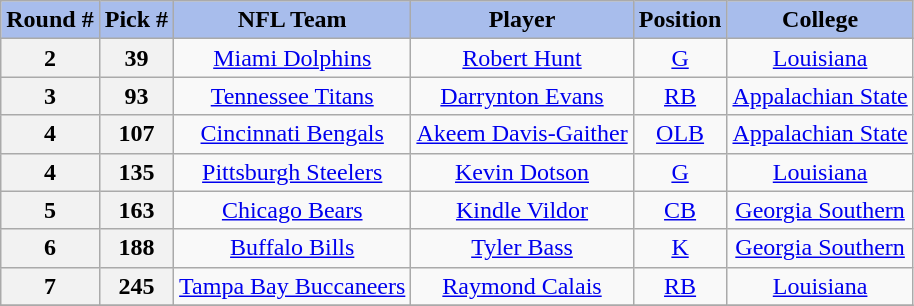<table class="wikitable sortable" border="1" style="text-align: center;">
<tr>
<th style="background:#A8BDEC;">Round #</th>
<th style="background:#A8BDEC;">Pick #</th>
<th style="background:#A8BDEC;">NFL Team</th>
<th style="background:#A8BDEC;">Player</th>
<th style="background:#A8BDEC;">Position</th>
<th style="background:#A8BDEC;">College</th>
</tr>
<tr>
<th>2</th>
<th>39</th>
<td><a href='#'>Miami Dolphins</a></td>
<td><a href='#'>Robert Hunt</a></td>
<td><a href='#'>G</a></td>
<td><a href='#'>Louisiana</a></td>
</tr>
<tr>
<th>3</th>
<th>93</th>
<td><a href='#'>Tennessee Titans</a></td>
<td><a href='#'>Darrynton Evans</a></td>
<td><a href='#'>RB</a></td>
<td><a href='#'>Appalachian State</a></td>
</tr>
<tr>
<th>4</th>
<th>107</th>
<td><a href='#'>Cincinnati Bengals</a></td>
<td><a href='#'>Akeem Davis-Gaither</a></td>
<td><a href='#'>OLB</a></td>
<td><a href='#'>Appalachian State</a></td>
</tr>
<tr>
<th>4</th>
<th>135</th>
<td><a href='#'>Pittsburgh Steelers</a></td>
<td><a href='#'>Kevin Dotson</a></td>
<td><a href='#'>G</a></td>
<td><a href='#'>Louisiana</a></td>
</tr>
<tr>
<th>5</th>
<th>163</th>
<td><a href='#'>Chicago Bears</a></td>
<td><a href='#'>Kindle Vildor</a></td>
<td><a href='#'>CB</a></td>
<td><a href='#'>Georgia Southern</a></td>
</tr>
<tr>
<th>6</th>
<th>188</th>
<td><a href='#'>Buffalo Bills</a></td>
<td><a href='#'>Tyler Bass</a></td>
<td><a href='#'>K</a></td>
<td><a href='#'>Georgia Southern</a></td>
</tr>
<tr>
<th>7</th>
<th>245</th>
<td><a href='#'>Tampa Bay Buccaneers</a></td>
<td><a href='#'>Raymond Calais</a></td>
<td><a href='#'>RB</a></td>
<td><a href='#'>Louisiana</a></td>
</tr>
<tr>
</tr>
</table>
